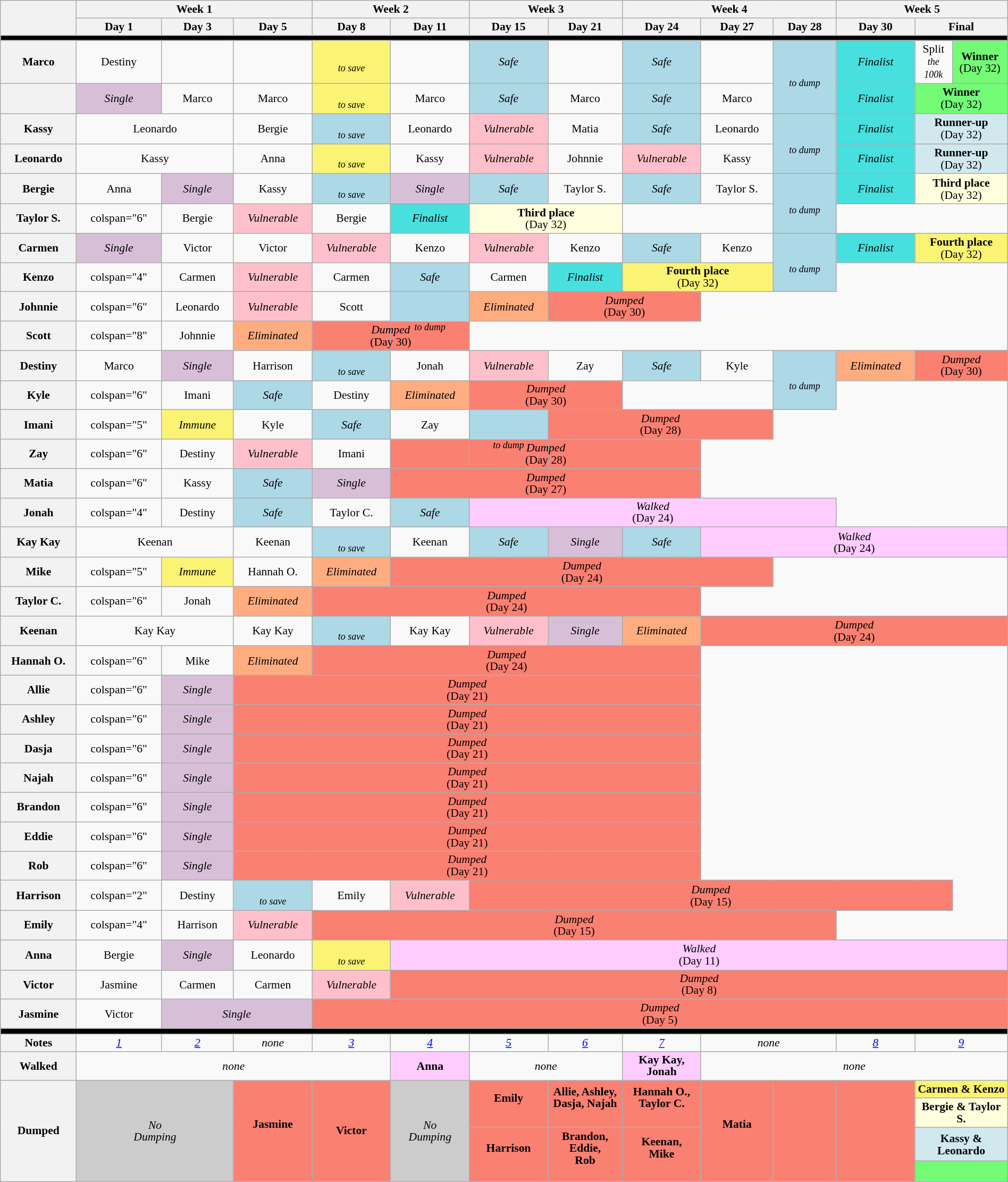<table class="wikitable" style="text-align:center; font-size:90%; line-height:15px; width:100%">
<tr>
<th style="width:4%" rowspan="2"></th>
<th style="width:4%" colspan="3">Week 1</th>
<th style="width:4%" colspan="2">Week 2</th>
<th style="width:4%" colspan="2">Week 3</th>
<th style="width:4%" colspan="3">Week 4</th>
<th style="width:4%" colspan="3">Week 5</th>
</tr>
<tr>
<th style="width:4%">Day 1</th>
<th style="width:4%">Day 3</th>
<th style="width:4%">Day 5</th>
<th style="width:4%">Day 8</th>
<th style="width:4%">Day 11</th>
<th style="width:4%">Day 15</th>
<th style="width:4%">Day 21</th>
<th style="width:4%">Day 24</th>
<th style="width:4%">Day 27</th>
<th style="width:4%">Day 28</th>
<th style="width:4%">Day 30</th>
<th style="width:4%" colspan="2">Final</th>
</tr>
<tr>
<th style="background:#000" colspan="14"></th>
</tr>
<tr>
<th>Marco</th>
<td>Destiny</td>
<td></td>
<td></td>
<td bgcolor="FBF373"><br><small><em>to save</em></small></td>
<td></td>
<td bgcolor="lightblue"><em>Safe</em></td>
<td></td>
<td bgcolor="lightblue"><em>Safe</em></td>
<td></td>
<td rowspan="2" bgcolor="lightblue"><br><small><em>to dump</em></small></td>
<td style="background:#48DFDF;"><em>Finalist</em></td>
<td>Split<br><small><em>the 100k</em></small></td>
<td bgcolor="73FB76"><strong>Winner</strong><br> (Day 32)</td>
</tr>
<tr>
<th></th>
<td bgcolor="thistle"><em>Single</em></td>
<td>Marco</td>
<td>Marco</td>
<td bgcolor="FBF373"><br><small><em>to save</em></small></td>
<td>Marco</td>
<td bgcolor="lightblue"><em>Safe</em></td>
<td>Marco</td>
<td bgcolor="lightblue"><em>Safe</em></td>
<td>Marco</td>
<td style="background:#48DFDF;"><em>Finalist</em></td>
<td bgcolor="73FB76" colspan="2"><strong>Winner</strong><br> (Day 32)</td>
</tr>
<tr>
<th>Kassy</th>
<td colspan="2">Leonardo</td>
<td>Bergie</td>
<td bgcolor="lightblue"><br><small><em>to save</em></small></td>
<td>Leonardo</td>
<td bgcolor="pink"><em>Vulnerable</em></td>
<td>Matia</td>
<td bgcolor="lightblue"><em>Safe</em></td>
<td>Leonardo</td>
<td rowspan="2" bgcolor="lightblue"><br><small><em>to dump</em></small></td>
<td style="background:#48DFDF;"><em>Finalist</em></td>
<td bgcolor="D1E8EF" colspan="2"><strong>Runner-up</strong><br> (Day 32)</td>
</tr>
<tr>
<th>Leonardo</th>
<td colspan="2">Kassy</td>
<td>Anna</td>
<td bgcolor="FBF373"><br><small><em>to save</em></small></td>
<td>Kassy</td>
<td bgcolor="pink"><em>Vulnerable</em></td>
<td>Johnnie</td>
<td bgcolor="pink"><em>Vulnerable</em></td>
<td>Kassy</td>
<td style="background:#48DFDF;"><em>Finalist</em></td>
<td bgcolor="D1E8EF" colspan="2"><strong>Runner-up</strong><br> (Day 32)</td>
</tr>
<tr>
<th>Bergie</th>
<td>Anna</td>
<td bgcolor="thistle"><em>Single</em></td>
<td>Kassy</td>
<td bgcolor="lightblue"><br><small><em>to save</em></small></td>
<td bgcolor="thistle"><em>Single</em></td>
<td bgcolor="lightblue"><em>Safe</em></td>
<td>Taylor S.</td>
<td bgcolor="lightblue"><em>Safe</em></td>
<td>Taylor S.</td>
<td rowspan="2" bgcolor="lightblue"><br><small><em>to dump</em></small></td>
<td style="background:#48DFDF;"><em>Finalist</em></td>
<td style="background:#FFFFDD;" colspan="2"><strong>Third place</strong><br> (Day 32)</td>
</tr>
<tr>
<th>Taylor S.</th>
<td>colspan="6" </td>
<td>Bergie</td>
<td bgcolor="pink"><em>Vulnerable</em></td>
<td>Bergie</td>
<td style="background:#48DFDF;"><em>Finalist</em></td>
<td style="background:#FFFFDD;" colspan="2"><strong>Third place</strong><br> (Day 32)</td>
</tr>
<tr>
<th>Carmen</th>
<td bgcolor="thistle"><em>Single</em></td>
<td>Victor</td>
<td>Victor</td>
<td bgcolor="pink"><em>Vulnerable</em></td>
<td>Kenzo</td>
<td bgcolor="pink"><em>Vulnerable</em></td>
<td>Kenzo</td>
<td bgcolor="lightblue"><em>Safe</em></td>
<td>Kenzo</td>
<td rowspan="2" bgcolor="lightblue"><br><small><em>to dump</em></small></td>
<td style="background:#48DFDF;"><em>Finalist</em></td>
<td style="background:#FBF373;" colspan="2"><strong>Fourth place</strong><br> (Day 32)</td>
</tr>
<tr>
<th>Kenzo</th>
<td>colspan="4" </td>
<td>Carmen</td>
<td bgcolor="pink"><em>Vulnerable</em></td>
<td>Carmen</td>
<td bgcolor="lightblue"><em>Safe</em></td>
<td>Carmen</td>
<td style="background:#48DFDF;"><em>Finalist</em></td>
<td style="background:#FBF373;" colspan="2"><strong>Fourth place</strong><br> (Day 32)</td>
</tr>
<tr>
<th>Johnnie</th>
<td>colspan="6" </td>
<td>Leonardo</td>
<td bgcolor="pink"><em>Vulnerable</em></td>
<td>Scott</td>
<td rowspan="2" bgcolor="lightblue"><br><small><em>to dump</em></small></td>
<td bgcolor="#ffad80"><em>Eliminated</em></td>
<td colspan="2" bgcolor="salmon"><em>Dumped</em><br>(Day 30)</td>
</tr>
<tr>
<th>Scott</th>
<td>colspan="8" </td>
<td>Johnnie</td>
<td bgcolor="#ffad80"><em>Eliminated</em></td>
<td colspan="2" bgcolor="salmon"><em>Dumped</em><br>(Day 30)</td>
</tr>
<tr>
<th>Destiny</th>
<td>Marco</td>
<td bgcolor="thistle"><em>Single</em></td>
<td>Harrison</td>
<td bgcolor="lightblue"><br><small><em>to save</em></small></td>
<td>Jonah</td>
<td bgcolor="pink"><em>Vulnerable</em></td>
<td>Zay</td>
<td bgcolor="lightblue"><em>Safe</em></td>
<td>Kyle</td>
<td rowspan="2" bgcolor="lightblue"><br><small><em>to dump</em></small></td>
<td bgcolor="#ffad80"><em>Eliminated</em></td>
<td colspan="2" bgcolor="salmon"><em>Dumped</em><br>(Day 30)</td>
</tr>
<tr>
<th>Kyle</th>
<td>colspan="6" </td>
<td>Imani</td>
<td bgcolor="lightblue"><em>Safe</em></td>
<td>Destiny</td>
<td bgcolor="#ffad80"><em>Eliminated</em></td>
<td colspan="2" bgcolor="salmon"><em>Dumped</em><br>(Day 30)</td>
</tr>
<tr>
<th>Imani</th>
<td>colspan="5" </td>
<td bgcolor="FBF373"><em>Immune</em></td>
<td>Kyle</td>
<td bgcolor="lightblue"><em>Safe</em></td>
<td>Zay</td>
<td rowspan="2" bgcolor="lightblue"><br><small><em>to dump</em></small></td>
<td colspan="3" bgcolor="salmon"><em>Dumped</em><br>(Day 28)</td>
</tr>
<tr>
<th>Zay</th>
<td>colspan="6" </td>
<td>Destiny</td>
<td bgcolor="pink"><em>Vulnerable</em></td>
<td>Imani</td>
<td colspan="4" bgcolor="salmon"><em>Dumped</em><br>(Day 28)</td>
</tr>
<tr>
<th>Matia</th>
<td>colspan="6" </td>
<td>Kassy</td>
<td bgcolor="lightblue"><em>Safe</em></td>
<td bgcolor="thistle"><em>Single</em></td>
<td colspan="4" bgcolor="salmon"><em>Dumped</em><br>(Day 27)</td>
</tr>
<tr>
<th>Jonah</th>
<td>colspan="4" </td>
<td>Destiny</td>
<td bgcolor="lightblue"><em>Safe</em></td>
<td>Taylor C.</td>
<td bgcolor="lightblue"><em>Safe</em></td>
<td colspan="5" style="background:#fcf"><em>Walked</em><br>(Day 24)</td>
</tr>
<tr>
<th>Kay Kay</th>
<td colspan="2">Keenan</td>
<td>Keenan</td>
<td bgcolor="lightblue"><br><small><em>to save</em></small></td>
<td>Keenan</td>
<td bgcolor="lightblue"><em>Safe</em></td>
<td bgcolor="thistle"><em>Single</em></td>
<td bgcolor="lightblue"><em>Safe</em></td>
<td colspan="5" style="background:#fcf"><em>Walked</em><br>(Day 24)</td>
</tr>
<tr>
<th>Mike</th>
<td>colspan="5" </td>
<td bgcolor="FBF373"><em>Immune</em></td>
<td>Hannah O.</td>
<td bgcolor="#ffad80"><em>Eliminated</em></td>
<td colspan="5" bgcolor="salmon"><em>Dumped</em><br>(Day 24)</td>
</tr>
<tr>
<th>Taylor C.</th>
<td>colspan="6" </td>
<td>Jonah</td>
<td bgcolor="#ffad80"><em>Eliminated</em></td>
<td colspan="5" bgcolor="salmon"><em>Dumped</em><br>(Day 24)</td>
</tr>
<tr>
<th>Keenan</th>
<td colspan="2">Kay Kay</td>
<td>Kay Kay</td>
<td bgcolor="lightblue"><br><small><em>to save</em></small></td>
<td>Kay Kay</td>
<td bgcolor="pink"><em>Vulnerable</em></td>
<td bgcolor="thistle"><em>Single</em></td>
<td bgcolor="#ffad80"><em>Eliminated</em></td>
<td colspan="5" bgcolor="salmon"><em>Dumped</em><br>(Day 24)</td>
</tr>
<tr>
<th>Hannah O.</th>
<td>colspan="6" </td>
<td>Mike</td>
<td bgcolor="#ffad80"><em>Eliminated</em></td>
<td colspan="5" bgcolor="salmon"><em>Dumped</em><br>(Day 24)</td>
</tr>
<tr>
<th>Allie</th>
<td>colspan="6" </td>
<td bgcolor="thistle"><em>Single</em></td>
<td colspan="6" bgcolor="salmon"><em>Dumped</em><br>(Day 21)</td>
</tr>
<tr>
<th>Ashley</th>
<td>colspan="6" </td>
<td bgcolor="thistle"><em>Single</em></td>
<td colspan="6" bgcolor="salmon"><em>Dumped</em><br>(Day 21)</td>
</tr>
<tr>
<th>Dasja</th>
<td>colspan="6" </td>
<td bgcolor="thistle"><em>Single</em></td>
<td colspan="6" bgcolor="salmon"><em>Dumped</em><br>(Day 21)</td>
</tr>
<tr>
<th>Najah</th>
<td>colspan="6" </td>
<td bgcolor="thistle"><em>Single</em></td>
<td colspan="6" bgcolor="salmon"><em>Dumped</em><br>(Day 21)</td>
</tr>
<tr>
<th>Brandon</th>
<td>colspan="6" </td>
<td bgcolor="thistle"><em>Single</em></td>
<td colspan="6" bgcolor="salmon"><em>Dumped</em><br>(Day 21)</td>
</tr>
<tr>
<th>Eddie</th>
<td>colspan="6" </td>
<td bgcolor="thistle"><em>Single</em></td>
<td colspan="6" bgcolor="salmon"><em>Dumped</em><br>(Day 21)</td>
</tr>
<tr>
<th>Rob</th>
<td>colspan="6" </td>
<td bgcolor="thistle"><em>Single</em></td>
<td colspan="6" bgcolor="salmon"><em>Dumped</em><br>(Day 21)</td>
</tr>
<tr>
<th>Harrison</th>
<td>colspan="2" </td>
<td>Destiny</td>
<td bgcolor="lightblue"><br><small><em>to save</em></small></td>
<td>Emily</td>
<td bgcolor="pink"><em>Vulnerable</em></td>
<td colspan="7" bgcolor="salmon"><em>Dumped</em><br>(Day 15)</td>
</tr>
<tr>
<th>Emily</th>
<td>colspan="4" </td>
<td>Harrison</td>
<td bgcolor="pink"><em>Vulnerable</em></td>
<td colspan="7" bgcolor="salmon"><em>Dumped</em><br>(Day 15)</td>
</tr>
<tr>
<th>Anna</th>
<td>Bergie</td>
<td bgcolor="thistle"><em>Single</em></td>
<td>Leonardo</td>
<td bgcolor="FBF373"><br><small><em>to save</em></small></td>
<td colspan="9" style="background:#fcf"><em>Walked</em><br>(Day 11)</td>
</tr>
<tr>
<th>Victor</th>
<td>Jasmine</td>
<td>Carmen</td>
<td>Carmen</td>
<td bgcolor="pink"><em>Vulnerable</em></td>
<td colspan="9"style="background:salmon;"><em>Dumped</em><br> (Day 8)</td>
</tr>
<tr>
<th>Jasmine</th>
<td>Victor</td>
<td colspan="2" bgcolor="thistle"><em>Single</em></td>
<td colspan="10"style="background:salmon;"><em>Dumped</em><br> (Day 5)</td>
</tr>
<tr>
<th style="background:#000" colspan="14"></th>
</tr>
<tr>
<th>Notes</th>
<td colspan="1"><em><a href='#'>1</a></em></td>
<td colspan="1"><em><a href='#'>2</a></em></td>
<td colspan="1"><em>none</em></td>
<td colspan="1"><em><a href='#'>3</a></em></td>
<td colspan="1"><em><a href='#'>4</a></em></td>
<td colspan="1"><em><a href='#'>5</a></em></td>
<td colspan="1"><em><a href='#'>6</a></em></td>
<td colspan="1"><em><a href='#'>7</a></em></td>
<td colspan="2"><em>none</em></td>
<td colspan="1"><em><a href='#'>8</a></em></td>
<td colspan="2"><em><a href='#'>9</a></em></td>
</tr>
<tr>
<th>Walked</th>
<td colspan="4"><em>none</em></td>
<td style="background:#fcf"><strong>Anna</strong></td>
<td colspan="2"><em>none</em></td>
<td style="background:#fcf"><strong>Kay Kay,<br>Jonah</strong></td>
<td colspan="5"><em>none</em></td>
</tr>
<tr>
<th rowspan="4">Dumped</th>
<td colspan="2" rowspan="4" style="background:#ccc"><em>No<br>Dumping</em></td>
<td rowspan="4" style="background:salmon"><strong>Jasmine</strong><br><small><br></small></td>
<td rowspan="4" style="background:salmon"><strong>Victor</strong><br><small></small></td>
<td rowspan="4" style="background:#ccc"><em>No<br>Dumping</em></td>
<td rowspan="2" style="background:salmon"><strong>Emily</strong><br><small><br></small></td>
<td rowspan="2" style="background:salmon"><strong>Allie, Ashley, Dasja, Najah</strong><br><small><br></small></td>
<td rowspan="2" style="background:salmon"><strong>Hannah O.,<br> Taylor C.</strong><br><small><br></small></td>
<td rowspan="4" style="background:salmon"><strong>Matia</strong><br><small><br></small></td>
<td rowspan="4" style="background:salmon"><br><small><br></small></td>
<td rowspan="4" style="background:salmon"><br><br><small><br></small></td>
<td style="background:#FBF373" colspan="2"><strong>Carmen & Kenzo</strong><br><small></small></td>
</tr>
<tr>
<td style="background:#FFFFDD" colspan="2"><strong>Bergie & Taylor S.</strong><br><small></small></td>
</tr>
<tr>
<td rowspan="2" style="background:salmon"><strong>Harrison</strong><br><small><br></small></td>
<td rowspan="2" style="background:salmon"><strong>Brandon, Eddie,<br> Rob</strong><br><small><br></small></td>
<td rowspan="2" style="background:salmon"><strong>Keenan,<br> Mike</strong><br><small><br></small></td>
<td style="background:#D1E8EF" colspan="2"><strong>Kassy & Leonardo</strong><br><small></small></td>
</tr>
<tr>
<td style="background:#73FB76" colspan="2"><br><small></small></td>
</tr>
</table>
